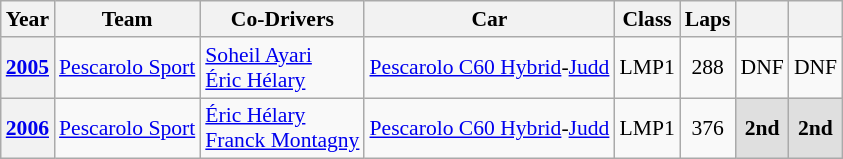<table class="wikitable" style="text-align:center; font-size:90%">
<tr>
<th>Year</th>
<th>Team</th>
<th>Co-Drivers</th>
<th>Car</th>
<th>Class</th>
<th>Laps</th>
<th></th>
<th></th>
</tr>
<tr>
<th><a href='#'>2005</a></th>
<td align="left" nowrap> <a href='#'>Pescarolo Sport</a></td>
<td align="left" nowrap> <a href='#'>Soheil Ayari</a><br> <a href='#'>Éric Hélary</a></td>
<td align="left" nowrap><a href='#'>Pescarolo C60 Hybrid</a>-<a href='#'>Judd</a></td>
<td>LMP1</td>
<td>288</td>
<td>DNF</td>
<td>DNF</td>
</tr>
<tr>
<th><a href='#'>2006</a></th>
<td align="left" nowrap> <a href='#'>Pescarolo Sport</a></td>
<td align="left" nowrap> <a href='#'>Éric Hélary</a><br> <a href='#'>Franck Montagny</a></td>
<td align="left" nowrap><a href='#'>Pescarolo C60 Hybrid</a>-<a href='#'>Judd</a></td>
<td>LMP1</td>
<td>376</td>
<td style="background:#DFDFDF;"><strong>2nd</strong></td>
<td style="background:#DFDFDF;"><strong>2nd</strong></td>
</tr>
</table>
